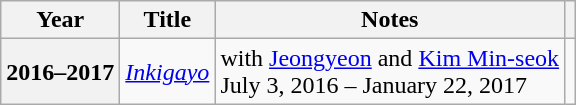<table class="wikitable plainrowheaders">
<tr>
<th scope="col">Year</th>
<th scope="col">Title</th>
<th scope="col">Notes</th>
<th scope="col" class="unsortable"></th>
</tr>
<tr>
<th scope="row">2016–2017</th>
<td><em><a href='#'>Inkigayo</a></em></td>
<td>with <a href='#'>Jeongyeon</a> and <a href='#'>Kim Min-seok</a><br>July 3, 2016 – January 22, 2017</td>
<td style="text-align:center"></td>
</tr>
</table>
